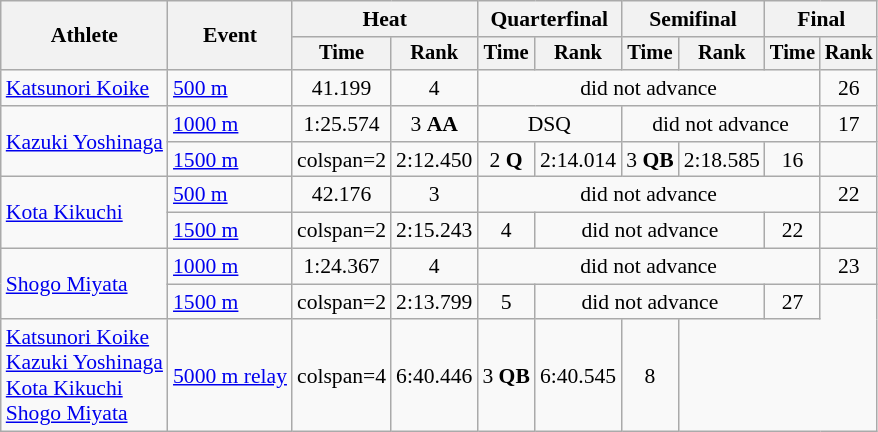<table class="wikitable" style="font-size:90%">
<tr>
<th rowspan=2>Athlete</th>
<th rowspan=2>Event</th>
<th colspan=2>Heat</th>
<th colspan=2>Quarterfinal</th>
<th colspan=2>Semifinal</th>
<th colspan=2>Final</th>
</tr>
<tr style="font-size:95%">
<th>Time</th>
<th>Rank</th>
<th>Time</th>
<th>Rank</th>
<th>Time</th>
<th>Rank</th>
<th>Time</th>
<th>Rank</th>
</tr>
<tr align=center>
<td align=left><a href='#'>Katsunori Koike</a></td>
<td align=left><a href='#'>500 m</a></td>
<td>41.199</td>
<td>4</td>
<td colspan=5>did not advance</td>
<td>26</td>
</tr>
<tr align=center>
<td align=left rowspan=2><a href='#'>Kazuki Yoshinaga</a></td>
<td align=left><a href='#'>1000 m</a></td>
<td>1:25.574</td>
<td>3 <strong>AA</strong></td>
<td colspan=2>DSQ</td>
<td colspan=3>did not advance</td>
<td>17</td>
</tr>
<tr align=center>
<td align=left><a href='#'>1500 m</a></td>
<td>colspan=2 </td>
<td>2:12.450</td>
<td>2 <strong>Q</strong></td>
<td>2:14.014</td>
<td>3 <strong>QB</strong></td>
<td>2:18.585</td>
<td>16</td>
</tr>
<tr align=center>
<td align=left rowspan=2><a href='#'>Kota Kikuchi</a></td>
<td align=left><a href='#'>500 m</a></td>
<td>42.176</td>
<td>3</td>
<td colspan=5>did not advance</td>
<td>22</td>
</tr>
<tr align=center>
<td align=left><a href='#'>1500 m</a></td>
<td>colspan=2 </td>
<td>2:15.243</td>
<td>4</td>
<td colspan=3>did not advance</td>
<td>22</td>
</tr>
<tr align=center>
<td align=left rowspan=2><a href='#'>Shogo Miyata</a></td>
<td align=left><a href='#'>1000 m</a></td>
<td>1:24.367</td>
<td>4</td>
<td colspan=5>did not advance</td>
<td>23</td>
</tr>
<tr align=center>
<td align=left><a href='#'>1500 m</a></td>
<td>colspan=2 </td>
<td>2:13.799</td>
<td>5</td>
<td colspan=3>did not advance</td>
<td>27</td>
</tr>
<tr align=center>
<td align=left><a href='#'>Katsunori Koike</a><br><a href='#'>Kazuki Yoshinaga</a><br><a href='#'>Kota Kikuchi</a><br><a href='#'>Shogo Miyata</a></td>
<td align=left><a href='#'>5000 m relay</a></td>
<td>colspan=4 </td>
<td>6:40.446</td>
<td>3 <strong>QB</strong></td>
<td>6:40.545</td>
<td>8</td>
</tr>
</table>
